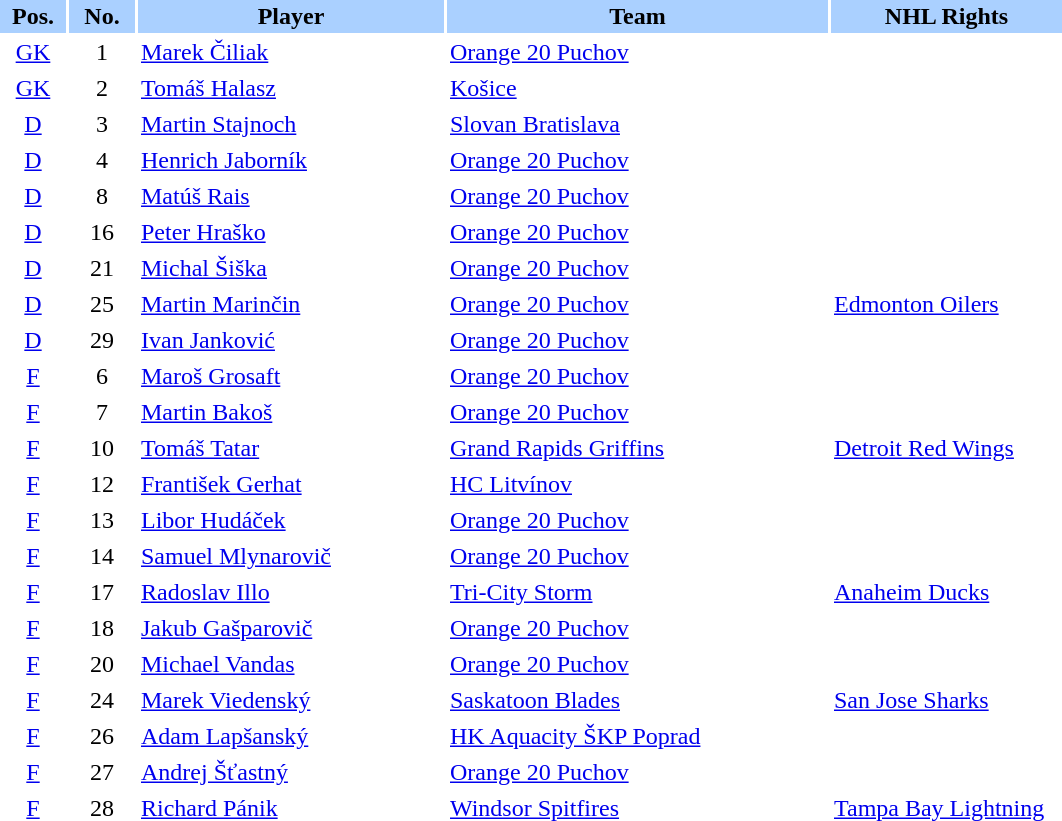<table border="0" cellspacing="2" cellpadding="2">
<tr bgcolor=AAD0FF>
<th width=40>Pos.</th>
<th width=40>No.</th>
<th width=200>Player</th>
<th width=250>Team</th>
<th width=150>NHL Rights</th>
</tr>
<tr>
<td style="text-align:center;"><a href='#'>GK</a></td>
<td style="text-align:center;">1</td>
<td><a href='#'>Marek Čiliak</a></td>
<td> <a href='#'>Orange 20 Puchov</a></td>
<td></td>
</tr>
<tr>
<td style="text-align:center;"><a href='#'>GK</a></td>
<td style="text-align:center;">2</td>
<td><a href='#'>Tomáš Halasz</a></td>
<td> <a href='#'>Košice</a></td>
<td></td>
</tr>
<tr>
<td style="text-align:center;"><a href='#'>D</a></td>
<td style="text-align:center;">3</td>
<td><a href='#'>Martin Stajnoch</a></td>
<td> <a href='#'>Slovan Bratislava</a></td>
<td></td>
</tr>
<tr>
<td style="text-align:center;"><a href='#'>D</a></td>
<td style="text-align:center;">4</td>
<td><a href='#'>Henrich Jaborník</a></td>
<td> <a href='#'>Orange 20 Puchov</a></td>
<td></td>
</tr>
<tr>
<td style="text-align:center;"><a href='#'>D</a></td>
<td style="text-align:center;">8</td>
<td><a href='#'>Matúš Rais</a></td>
<td> <a href='#'>Orange 20 Puchov</a></td>
<td></td>
</tr>
<tr>
<td style="text-align:center;"><a href='#'>D</a></td>
<td style="text-align:center;">16</td>
<td><a href='#'>Peter Hraško</a></td>
<td> <a href='#'>Orange 20 Puchov</a></td>
<td></td>
</tr>
<tr>
<td style="text-align:center;"><a href='#'>D</a></td>
<td style="text-align:center;">21</td>
<td><a href='#'>Michal Šiška</a></td>
<td> <a href='#'>Orange 20 Puchov</a></td>
<td></td>
</tr>
<tr>
<td style="text-align:center;"><a href='#'>D</a></td>
<td style="text-align:center;">25</td>
<td><a href='#'>Martin Marinčin</a></td>
<td> <a href='#'>Orange 20 Puchov</a></td>
<td><a href='#'>Edmonton Oilers</a></td>
</tr>
<tr>
<td style="text-align:center;"><a href='#'>D</a></td>
<td style="text-align:center;">29</td>
<td><a href='#'>Ivan Janković</a></td>
<td> <a href='#'>Orange 20 Puchov</a></td>
<td></td>
</tr>
<tr>
<td style="text-align:center;"><a href='#'>F</a></td>
<td style="text-align:center;">6</td>
<td><a href='#'>Maroš Grosaft</a></td>
<td> <a href='#'>Orange 20 Puchov</a></td>
<td></td>
</tr>
<tr>
<td style="text-align:center;"><a href='#'>F</a></td>
<td style="text-align:center;">7</td>
<td><a href='#'>Martin Bakoš</a></td>
<td> <a href='#'>Orange 20 Puchov</a></td>
<td></td>
</tr>
<tr>
<td style="text-align:center;"><a href='#'>F</a></td>
<td style="text-align:center;">10</td>
<td><a href='#'>Tomáš Tatar</a></td>
<td> <a href='#'>Grand Rapids Griffins</a></td>
<td><a href='#'>Detroit Red Wings</a></td>
</tr>
<tr>
<td style="text-align:center;"><a href='#'>F</a></td>
<td style="text-align:center;">12</td>
<td><a href='#'>František Gerhat</a></td>
<td> <a href='#'>HC Litvínov</a></td>
<td></td>
</tr>
<tr>
<td style="text-align:center;"><a href='#'>F</a></td>
<td style="text-align:center;">13</td>
<td><a href='#'>Libor Hudáček</a></td>
<td> <a href='#'>Orange 20 Puchov</a></td>
<td></td>
</tr>
<tr>
<td style="text-align:center;"><a href='#'>F</a></td>
<td style="text-align:center;">14</td>
<td><a href='#'>Samuel Mlynarovič</a></td>
<td> <a href='#'>Orange 20 Puchov</a></td>
<td></td>
</tr>
<tr>
<td style="text-align:center;"><a href='#'>F</a></td>
<td style="text-align:center;">17</td>
<td><a href='#'>Radoslav Illo</a></td>
<td> <a href='#'>Tri-City Storm</a></td>
<td><a href='#'>Anaheim Ducks</a></td>
</tr>
<tr>
<td style="text-align:center;"><a href='#'>F</a></td>
<td style="text-align:center;">18</td>
<td><a href='#'>Jakub Gašparovič</a></td>
<td> <a href='#'>Orange 20 Puchov</a></td>
<td></td>
</tr>
<tr>
<td style="text-align:center;"><a href='#'>F</a></td>
<td style="text-align:center;">20</td>
<td><a href='#'>Michael Vandas</a></td>
<td> <a href='#'>Orange 20 Puchov</a></td>
<td></td>
</tr>
<tr>
<td style="text-align:center;"><a href='#'>F</a></td>
<td style="text-align:center;">24</td>
<td><a href='#'>Marek Viedenský</a></td>
<td> <a href='#'>Saskatoon Blades</a></td>
<td><a href='#'>San Jose Sharks</a></td>
</tr>
<tr>
<td style="text-align:center;"><a href='#'>F</a></td>
<td style="text-align:center;">26</td>
<td><a href='#'>Adam Lapšanský</a></td>
<td> <a href='#'>HK Aquacity ŠKP Poprad</a></td>
<td></td>
</tr>
<tr>
<td style="text-align:center;"><a href='#'>F</a></td>
<td style="text-align:center;">27</td>
<td><a href='#'>Andrej Šťastný</a></td>
<td> <a href='#'>Orange 20 Puchov</a></td>
<td></td>
</tr>
<tr>
<td style="text-align:center;"><a href='#'>F</a></td>
<td style="text-align:center;">28</td>
<td><a href='#'>Richard Pánik</a></td>
<td> <a href='#'>Windsor Spitfires</a></td>
<td><a href='#'>Tampa Bay Lightning</a></td>
</tr>
</table>
